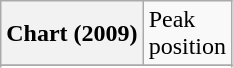<table class="wikitable">
<tr>
<th>Chart (2009)</th>
<td>Peak<br>position</td>
</tr>
<tr>
</tr>
<tr>
</tr>
<tr>
</tr>
<tr>
</tr>
</table>
